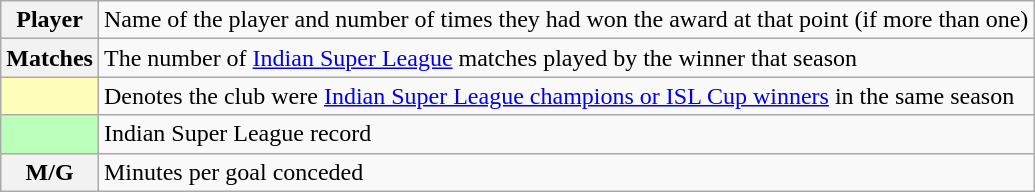<table class="wikitable plainrowheaders">
<tr>
<th scope="row"><strong>Player </strong></th>
<td>Name of the player and number of times they had won the award at that point (if more than one)</td>
</tr>
<tr>
<th scope="row" style="text-align:center"><strong>Matches</strong></th>
<td>The number of <a href='#'>Indian Super League</a> matches played by the winner that season</td>
</tr>
<tr>
<th scope="row" style="text-align:center; background:#ffb"></th>
<td>Denotes the club were <a href='#'>Indian Super League champions or ISL Cup winners</a> in the same season</td>
</tr>
<tr>
<th scope="row" style="text-align:center; background:#bbffbb"></th>
<td>Indian Super League record</td>
</tr>
<tr>
<th scope="row" style="text-align:center"><strong>M/G</strong></th>
<td>Minutes per goal conceded</td>
</tr>
</table>
